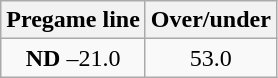<table class="wikitable">
<tr align="center">
<th style=>Pregame line</th>
<th style=>Over/under</th>
</tr>
<tr align="center">
<td><strong>ND</strong> –21.0</td>
<td>53.0</td>
</tr>
</table>
